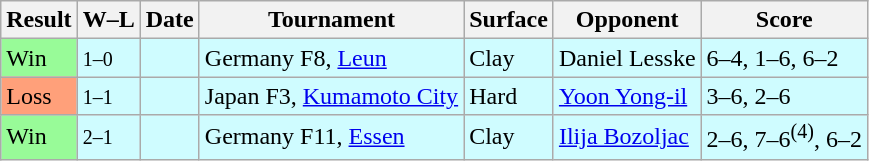<table class="sortable wikitable">
<tr>
<th>Result</th>
<th class="unsortable">W–L</th>
<th>Date</th>
<th>Tournament</th>
<th>Surface</th>
<th>Opponent</th>
<th class="unsortable">Score</th>
</tr>
<tr style="background:#cffcff;">
<td style="background:#98fb98;">Win</td>
<td><small>1–0</small></td>
<td></td>
<td>Germany F8, <a href='#'>Leun</a></td>
<td>Clay</td>
<td> Daniel Lesske</td>
<td>6–4, 1–6, 6–2</td>
</tr>
<tr style="background:#cffcff;">
<td style="background:#ffa07a;">Loss</td>
<td><small>1–1</small></td>
<td></td>
<td>Japan F3, <a href='#'>Kumamoto City</a></td>
<td>Hard</td>
<td> <a href='#'>Yoon Yong-il</a></td>
<td>3–6, 2–6</td>
</tr>
<tr style="background:#cffcff;">
<td style="background:#98fb98;">Win</td>
<td><small>2–1</small></td>
<td></td>
<td>Germany F11, <a href='#'>Essen</a></td>
<td>Clay</td>
<td> <a href='#'>Ilija Bozoljac</a></td>
<td>2–6, 7–6<sup>(4)</sup>, 6–2</td>
</tr>
</table>
